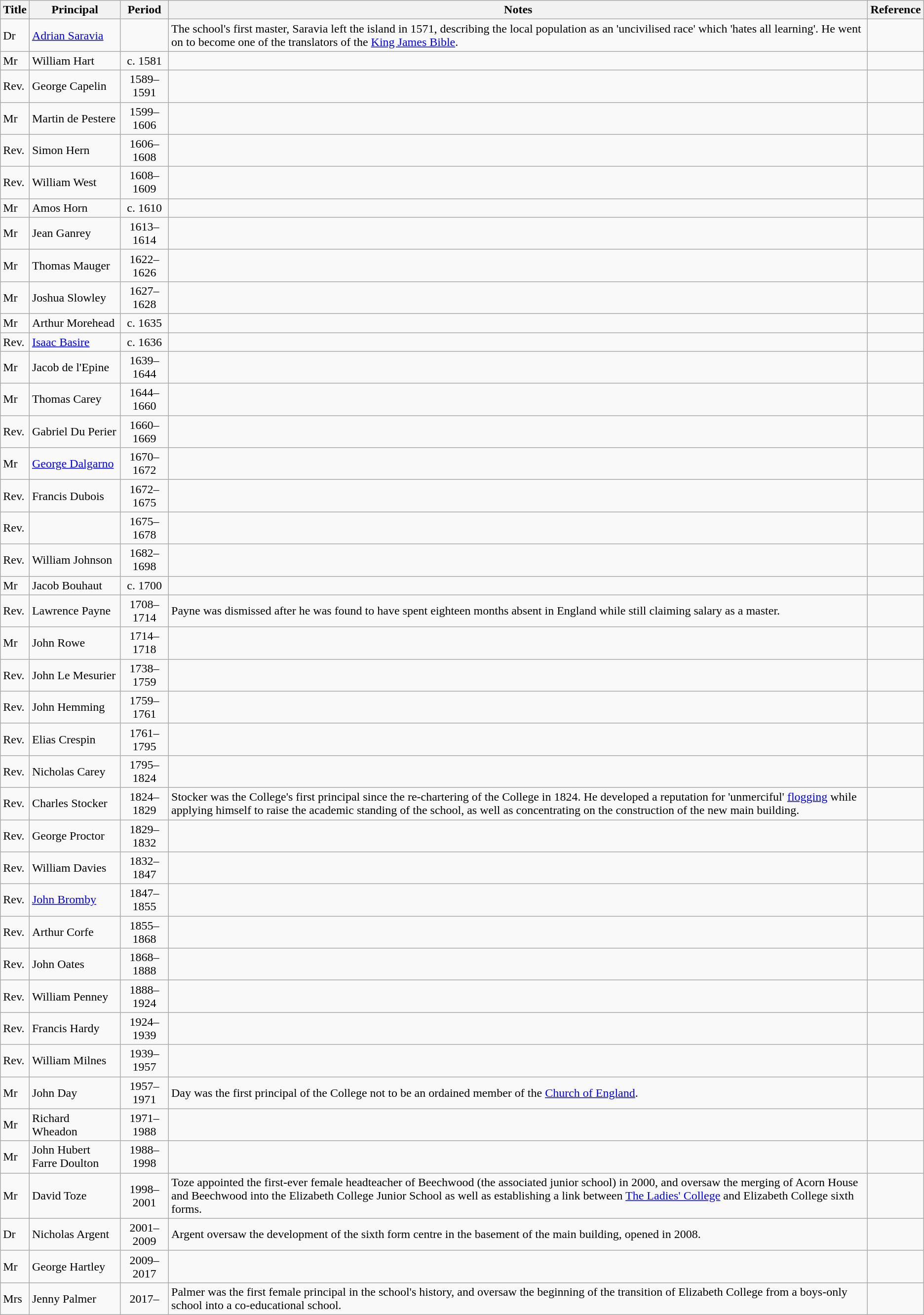<table class="wikitable">
<tr>
<th>Title</th>
<th>Principal</th>
<th>Period</th>
<th>Notes</th>
<th>Reference</th>
</tr>
<tr>
<td>Dr</td>
<td><a href='#'>Adrian Saravia</a></td>
<td style="text-align: center;"></td>
<td>The school's first master, Saravia left the island in 1571, describing the local population as an 'uncivilised race' which 'hates all learning'. He went on to become one of the translators of the <a href='#'>King James Bible</a>.</td>
<td style="text-align: center;"></td>
</tr>
<tr>
<td>Mr</td>
<td>William Hart</td>
<td style="text-align: center;">c. 1581</td>
<td></td>
<td style="text-align: center;"></td>
</tr>
<tr>
<td>Rev.</td>
<td>George Capelin</td>
<td style="text-align: center;">1589–1591</td>
<td></td>
<td style="text-align: center;"></td>
</tr>
<tr>
<td>Mr</td>
<td>Martin de Pestere</td>
<td style="text-align: center;">1599–1606</td>
<td></td>
<td style="text-align: center;"></td>
</tr>
<tr>
<td>Rev.</td>
<td>Simon Hern</td>
<td style="text-align: center;">1606–1608</td>
<td></td>
<td style="text-align: center;"></td>
</tr>
<tr>
<td>Rev.</td>
<td>William West</td>
<td style="text-align: center;">1608–1609</td>
<td></td>
<td style="text-align: center;"></td>
</tr>
<tr>
<td>Mr</td>
<td>Amos Horn</td>
<td style="text-align: center;">c. 1610</td>
<td></td>
<td style="text-align: center;"></td>
</tr>
<tr>
<td>Mr</td>
<td>Jean Ganrey</td>
<td style="text-align: center;">1613–1614</td>
<td></td>
<td style="text-align: center;"></td>
</tr>
<tr>
<td>Mr</td>
<td>Thomas Mauger</td>
<td style="text-align: center;">1622–1626</td>
<td></td>
<td style="text-align: center;"></td>
</tr>
<tr>
<td>Mr</td>
<td>Joshua Slowley</td>
<td style="text-align: center;">1627–1628</td>
<td></td>
<td style="text-align: center;"></td>
</tr>
<tr>
<td>Mr</td>
<td>Arthur Morehead</td>
<td style="text-align: center;">c. 1635</td>
<td></td>
<td style="text-align: center;"></td>
</tr>
<tr>
<td>Rev.</td>
<td><a href='#'>Isaac Basire</a></td>
<td style="text-align: center;">c. 1636</td>
<td></td>
<td style="text-align: center;"></td>
</tr>
<tr>
<td>Mr</td>
<td>Jacob de l'Epine</td>
<td style="text-align: center;">1639–1644</td>
<td></td>
<td style="text-align: center;"></td>
</tr>
<tr>
<td>Mr</td>
<td>Thomas Carey</td>
<td style="text-align: center;">1644–1660</td>
<td></td>
<td style="text-align: center;"></td>
</tr>
<tr>
<td>Rev.</td>
<td>Gabriel Du Perier</td>
<td style="text-align: center;">1660–1669</td>
<td></td>
<td style="text-align: center;"></td>
</tr>
<tr>
<td>Mr</td>
<td><a href='#'>George Dalgarno</a></td>
<td style="text-align: center;">1670–1672</td>
<td></td>
<td style="text-align: center;"></td>
</tr>
<tr>
<td>Rev.</td>
<td>Francis Dubois</td>
<td style="text-align: center;">1672–1675</td>
<td></td>
<td style="text-align: center;"></td>
</tr>
<tr>
<td>Rev.</td>
<td></td>
<td style="text-align: center;">1675–1678</td>
<td></td>
<td style="text-align: center;"></td>
</tr>
<tr>
<td>Rev.</td>
<td>William Johnson</td>
<td style="text-align: center;">1682–1698</td>
<td></td>
<td style="text-align: center;"></td>
</tr>
<tr>
<td>Mr</td>
<td>Jacob Bouhaut</td>
<td style="text-align: center;">c. 1700</td>
<td></td>
<td style="text-align: center;"></td>
</tr>
<tr>
<td>Rev.</td>
<td>Lawrence Payne</td>
<td style="text-align: center;">1708–1714</td>
<td>Payne was dismissed after he was found to have spent eighteen months absent in England while still claiming salary as a master.</td>
<td style="text-align: center;"></td>
</tr>
<tr>
<td>Mr</td>
<td>John Rowe</td>
<td style="text-align: center;">1714–1718</td>
<td></td>
<td style="text-align: center;"></td>
</tr>
<tr>
<td>Rev.</td>
<td>John Le Mesurier</td>
<td style="text-align: center;">1738–1759</td>
<td></td>
<td style="text-align: center;"></td>
</tr>
<tr>
<td>Rev.</td>
<td>John Hemming</td>
<td style="text-align: center;">1759–1761</td>
<td></td>
<td style="text-align: center;"></td>
</tr>
<tr>
<td>Rev.</td>
<td>Elias Crespin</td>
<td style="text-align: center;">1761–1795</td>
<td></td>
<td style="text-align: center;"></td>
</tr>
<tr>
<td>Rev.</td>
<td>Nicholas Carey</td>
<td style="text-align: center;">1795–1824</td>
<td></td>
<td style="text-align: center;"></td>
</tr>
<tr>
<td>Rev.</td>
<td>Charles Stocker</td>
<td style="text-align: center;">1824–1829</td>
<td>Stocker was the College's first principal since the re-chartering of the College in 1824. He developed a reputation for 'unmerciful' <a href='#'>flogging</a> while applying himself to raise the academic standing of the school, as well as concentrating on the construction of the new main building.</td>
<td style="text-align: center;"></td>
</tr>
<tr>
<td>Rev.</td>
<td>George Proctor</td>
<td style="text-align: center;">1829–1832</td>
<td></td>
<td style="text-align: center;"></td>
</tr>
<tr>
<td>Rev.</td>
<td>William Davies</td>
<td style="text-align: center;">1832–1847</td>
<td></td>
<td style="text-align: center;"></td>
</tr>
<tr>
<td>Rev.</td>
<td><a href='#'>John Bromby</a></td>
<td style="text-align: center;">1847–1855</td>
<td></td>
<td style="text-align: center;"></td>
</tr>
<tr>
<td>Rev.</td>
<td>Arthur Corfe</td>
<td style="text-align: center;">1855–1868</td>
<td></td>
<td style="text-align: center;"></td>
</tr>
<tr>
<td>Rev.</td>
<td>John Oates</td>
<td style="text-align: center;">1868–1888</td>
<td></td>
<td style="text-align: center;"></td>
</tr>
<tr>
<td>Rev.</td>
<td>William Penney</td>
<td style="text-align: center;">1888–1924</td>
<td></td>
<td style="text-align: center;"></td>
</tr>
<tr>
<td>Rev.</td>
<td>Francis Hardy</td>
<td style="text-align: center;">1924–1939</td>
<td></td>
<td style="text-align: center;"></td>
</tr>
<tr>
<td>Rev.</td>
<td>William Milnes</td>
<td style="text-align: center;">1939–1957</td>
<td></td>
<td style="text-align: center;"></td>
</tr>
<tr>
<td>Mr</td>
<td>John Day</td>
<td style="text-align: center;">1957–1971</td>
<td>Day was the first principal of the College not to be an ordained member of the <a href='#'>Church of England</a>.</td>
<td style="text-align: center;"></td>
</tr>
<tr>
<td>Mr</td>
<td>Richard Wheadon</td>
<td style="text-align: center;">1971–1988</td>
<td></td>
<td style="text-align: center;"></td>
</tr>
<tr>
<td>Mr</td>
<td>John Hubert Farre Doulton</td>
<td style="text-align: center;">1988–1998</td>
<td></td>
<td style="text-align: center;"></td>
</tr>
<tr>
<td>Mr</td>
<td>David Toze</td>
<td style="text-align: center;">1998–2001</td>
<td>Toze appointed the first-ever female headteacher of Beechwood (the associated junior school) in 2000, and oversaw the merging of Acorn House and Beechwood into the Elizabeth College Junior School as well as establishing a link between <a href='#'>The Ladies' College</a> and Elizabeth College sixth forms.</td>
<td style="text-align: center;"></td>
</tr>
<tr>
<td>Dr</td>
<td>Nicholas Argent</td>
<td style="text-align: center;">2001–2009</td>
<td>Argent oversaw the development of the sixth form centre in the basement of the main building, opened in 2008.</td>
<td style="text-align: center;"></td>
</tr>
<tr>
<td>Mr</td>
<td>George Hartley</td>
<td style="text-align: center;">2009–2017</td>
<td></td>
<td style="text-align: center;"></td>
</tr>
<tr>
<td>Mrs</td>
<td>Jenny Palmer</td>
<td style="text-align: center;">2017–</td>
<td>Palmer was the first female principal in the school's history, and oversaw the beginning of the transition of Elizabeth College from a boys-only school into a co-educational school.</td>
<td style="text-align: center;"></td>
</tr>
</table>
